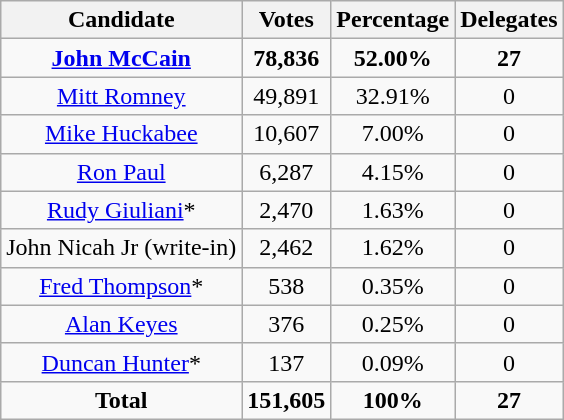<table class="wikitable" style="text-align:center;">
<tr>
<th>Candidate</th>
<th>Votes</th>
<th>Percentage</th>
<th>Delegates</th>
</tr>
<tr>
<td><strong><a href='#'>John McCain</a></strong></td>
<td><strong>78,836</strong></td>
<td><strong>52.00%</strong></td>
<td><strong>27</strong></td>
</tr>
<tr>
<td><a href='#'>Mitt Romney</a></td>
<td>49,891</td>
<td>32.91%</td>
<td>0</td>
</tr>
<tr>
<td><a href='#'>Mike Huckabee</a></td>
<td>10,607</td>
<td>7.00%</td>
<td>0</td>
</tr>
<tr>
<td><a href='#'>Ron Paul</a></td>
<td>6,287</td>
<td>4.15%</td>
<td>0</td>
</tr>
<tr>
<td><a href='#'>Rudy Giuliani</a>*</td>
<td>2,470</td>
<td>1.63%</td>
<td>0</td>
</tr>
<tr>
<td>John Nicah Jr (write-in)</td>
<td>2,462</td>
<td>1.62%</td>
<td>0</td>
</tr>
<tr>
<td><a href='#'>Fred Thompson</a>*</td>
<td>538</td>
<td>0.35%</td>
<td>0</td>
</tr>
<tr>
<td><a href='#'>Alan Keyes</a></td>
<td>376</td>
<td>0.25%</td>
<td>0</td>
</tr>
<tr>
<td><a href='#'>Duncan Hunter</a>*</td>
<td>137</td>
<td>0.09%</td>
<td>0</td>
</tr>
<tr>
<td><strong>Total</strong></td>
<td><strong>151,605</strong></td>
<td><strong>100%</strong></td>
<td><strong>27</strong></td>
</tr>
</table>
